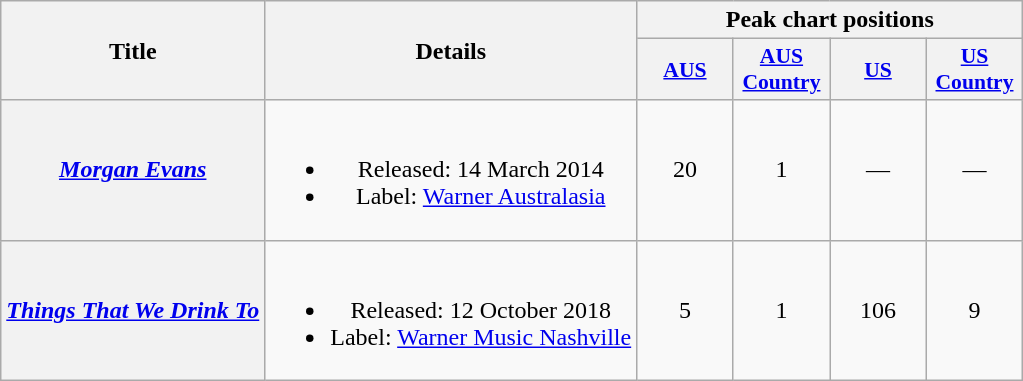<table class="wikitable plainrowheaders" style="text-align:center;" border="1">
<tr>
<th scope="col" rowspan="2">Title</th>
<th scope="col" rowspan="2">Details</th>
<th scope="col" colspan="4">Peak chart positions</th>
</tr>
<tr>
<th scope="col" style="width:4em;font-size:90%"><a href='#'>AUS</a><br></th>
<th scope="col" style="width:4em;font-size:90%"><a href='#'>AUS<br>Country</a><br></th>
<th scope="col" style="width:4em;font-size:90%"><a href='#'>US</a><br></th>
<th scope="col" style="width:4em;font-size:90%"><a href='#'>US<br>Country</a><br></th>
</tr>
<tr>
<th scope="row"><em><a href='#'>Morgan Evans</a></em></th>
<td><br><ul><li>Released: 14 March 2014</li><li>Label: <a href='#'>Warner Australasia</a></li></ul></td>
<td>20</td>
<td>1</td>
<td>—</td>
<td>—</td>
</tr>
<tr>
<th scope="row"><em><a href='#'>Things That We Drink To</a></em></th>
<td><br><ul><li>Released: 12 October 2018</li><li>Label: <a href='#'>Warner Music Nashville</a></li></ul></td>
<td>5</td>
<td>1</td>
<td>106</td>
<td>9</td>
</tr>
</table>
